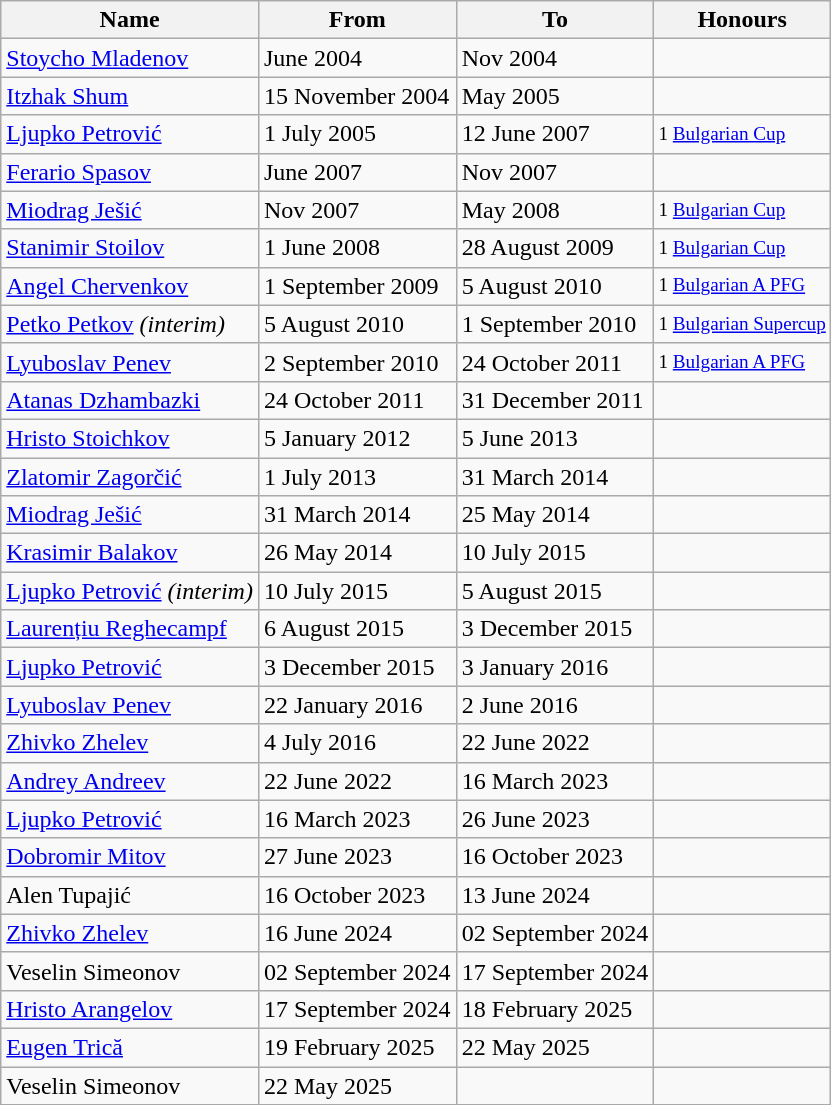<table class="wikitable" style="text-align: center">
<tr>
<th>Name</th>
<th>From</th>
<th>To</th>
<th>Honours</th>
</tr>
<tr>
<td align=left> <a href='#'>Stoycho Mladenov</a></td>
<td align=left>June 2004</td>
<td align=left>Nov 2004</td>
<td align=left style="font-size: 80%"></td>
</tr>
<tr>
<td align=left> <a href='#'>Itzhak Shum</a></td>
<td align=left>15 November 2004</td>
<td align=left>May 2005</td>
<td align=left style="font-size: 80%"></td>
</tr>
<tr>
<td align=left> <a href='#'>Ljupko Petrović</a></td>
<td align=left>1 July 2005</td>
<td align=left>12 June 2007</td>
<td align=left style="font-size: 80%">1 <a href='#'>Bulgarian Cup</a></td>
</tr>
<tr>
<td align=left> <a href='#'>Ferario Spasov</a></td>
<td align=left>June 2007</td>
<td align=left>Nov 2007</td>
<td align=left style="font-size: 80%"></td>
</tr>
<tr>
<td align=left> <a href='#'>Miodrag Ješić</a></td>
<td align=left>Nov 2007</td>
<td align=left>May 2008</td>
<td align=left style="font-size: 80%">1 <a href='#'>Bulgarian Cup</a></td>
</tr>
<tr>
<td align=left> <a href='#'>Stanimir Stoilov</a></td>
<td align=left>1 June 2008</td>
<td align=left>28 August 2009</td>
<td align=left style="font-size: 80%">1 <a href='#'>Bulgarian Cup</a></td>
</tr>
<tr>
<td align=left> <a href='#'>Angel Chervenkov</a></td>
<td align=left>1 September 2009</td>
<td align=left>5 August 2010</td>
<td align=left style="font-size: 80%">1 <a href='#'>Bulgarian A PFG</a></td>
</tr>
<tr>
<td align=left> <a href='#'>Petko Petkov</a> <em>(interim)</em></td>
<td align=left>5 August 2010</td>
<td align=left>1 September 2010</td>
<td align=left style="font-size: 80%">1 <a href='#'>Bulgarian Supercup</a></td>
</tr>
<tr>
<td align=left> <a href='#'>Lyuboslav Penev</a></td>
<td align=left>2 September 2010</td>
<td align=left>24 October 2011</td>
<td align=left style="font-size: 80%">1 <a href='#'>Bulgarian A PFG</a></td>
</tr>
<tr>
<td align=left> <a href='#'>Atanas Dzhambazki</a></td>
<td align=left>24 October 2011</td>
<td align=left>31 December 2011</td>
<td align=left style="font-size: 80%"></td>
</tr>
<tr>
<td align=left> <a href='#'>Hristo Stoichkov</a></td>
<td align=left>5 January 2012</td>
<td align=left>5 June 2013</td>
<td align=left style="font-size: 80%"></td>
</tr>
<tr>
<td align=left> <a href='#'>Zlatomir Zagorčić</a></td>
<td align=left>1 July 2013</td>
<td align=left>31 March 2014</td>
<td align=left style="font-size: 80%"></td>
</tr>
<tr>
<td align=left> <a href='#'>Miodrag Ješić</a></td>
<td align=left>31 March 2014</td>
<td align=left>25 May 2014</td>
<td align=left style="font-size: 80%"></td>
</tr>
<tr>
<td align=left> <a href='#'>Krasimir Balakov</a></td>
<td align=left>26 May 2014</td>
<td align=left>10 July 2015</td>
<td align=left style="font-size: 80%"></td>
</tr>
<tr>
<td align=left> <a href='#'>Ljupko Petrović</a> <em>(interim)</em></td>
<td align=left>10 July 2015</td>
<td align=left>5 August 2015</td>
<td align=left style="font-size: 80%"></td>
</tr>
<tr>
<td align=left> <a href='#'>Laurențiu Reghecampf</a></td>
<td align=left>6 August 2015</td>
<td align=left>3 December 2015</td>
<td align=left style="font-size: 80%"></td>
</tr>
<tr>
<td align=left> <a href='#'>Ljupko Petrović</a></td>
<td align=left>3 December 2015</td>
<td align=left>3 January 2016</td>
<td align=left style="font-size: 80%"></td>
</tr>
<tr>
<td align=left> <a href='#'>Lyuboslav Penev</a></td>
<td align=left>22 January 2016</td>
<td align=left>2 June 2016</td>
<td align=left style="font-size: 80%"></td>
</tr>
<tr>
<td align=left> <a href='#'>Zhivko Zhelev</a></td>
<td align=left>4 July 2016</td>
<td align=left>22 June 2022</td>
<td align=left style="font-size: 80%"></td>
</tr>
<tr>
<td align=left> <a href='#'>Andrey Andreev</a></td>
<td align=left>22 June 2022</td>
<td align=left>16 March 2023</td>
<td align=left style="font-size: 80%"></td>
</tr>
<tr>
<td align=left> <a href='#'>Ljupko Petrović</a></td>
<td align=left>16 March 2023</td>
<td align=left>26 June 2023</td>
<td align=left style="font-size: 80%"></td>
</tr>
<tr>
<td align=left> <a href='#'>Dobromir Mitov</a></td>
<td align=left>27 June 2023</td>
<td align=left>16 October 2023</td>
<td align=left style="font-size: 80%"></td>
</tr>
<tr>
<td align=left> Alen Tupajić</td>
<td align=left>16 October 2023</td>
<td align=left>13 June 2024</td>
<td align=left style="font-size: 80%"></td>
</tr>
<tr>
<td align=left> <a href='#'>Zhivko Zhelev</a></td>
<td align=left>16 June 2024</td>
<td align=left>02 September 2024</td>
<td align=left style="font-size: 80%"></td>
</tr>
<tr>
<td align=left> Veselin Simeonov</td>
<td align=left>02 September 2024</td>
<td align=left>17 September 2024</td>
<td align=left style="font-size: 80%"></td>
</tr>
<tr>
<td align=left> <a href='#'>Hristo Arangelov</a></td>
<td align=left>17 September 2024</td>
<td align=left>18 February 2025</td>
<td align=left style="font-size: 80%"></td>
</tr>
<tr>
<td align=left> <a href='#'>Eugen Trică</a></td>
<td align=left>19 February 2025</td>
<td align=left>22 May 2025</td>
<td align=left style="font-size: 80%"></td>
</tr>
<tr>
<td align=left> Veselin Simeonov</td>
<td align=left>22 May 2025</td>
<td align=left></td>
<td align=left style="font-size: 80%"></td>
</tr>
<tr>
</tr>
</table>
